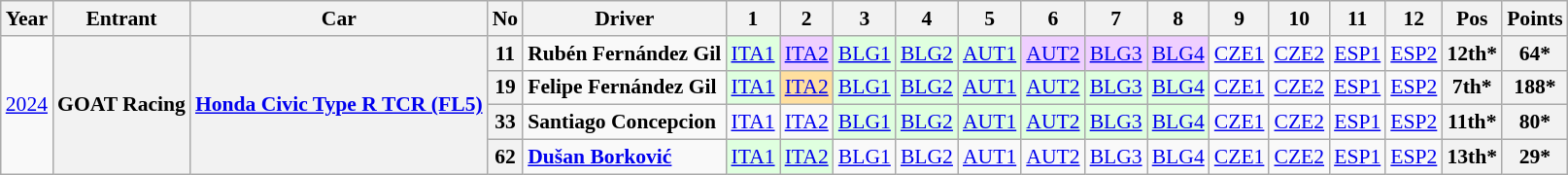<table class="wikitable" border="1" style="text-align:center; font-size:90%;">
<tr>
<th>Year</th>
<th>Entrant</th>
<th>Car</th>
<th>No</th>
<th>Driver</th>
<th>1</th>
<th>2</th>
<th>3</th>
<th>4</th>
<th>5</th>
<th>6</th>
<th>7</th>
<th>8</th>
<th>9</th>
<th>10</th>
<th>11</th>
<th>12</th>
<th>Pos</th>
<th>Points</th>
</tr>
<tr>
<td rowspan=4><a href='#'>2024</a></td>
<th rowspan=4>GOAT Racing</th>
<th rowspan=4><a href='#'>Honda Civic Type R TCR (FL5)</a></th>
<th>11</th>
<td align="left"><strong> Rubén Fernández Gil</strong></td>
<td style="background:#DFFFDF;"><a href='#'>ITA1</a><br></td>
<td style="background:#EFCFFF;"><a href='#'>ITA2</a><br></td>
<td style="background:#DFFFDF;"><a href='#'>BLG1</a><br></td>
<td style="background:#DFFFDF;"><a href='#'>BLG2</a><br></td>
<td style="background:#DFFFDF;"><a href='#'>AUT1</a><br></td>
<td style="background:#EFCFFF;"><a href='#'>AUT2</a><br></td>
<td style="background:#EFCFFF;"><a href='#'>BLG3</a><br></td>
<td style="background:#EFCFFF;"><a href='#'>BLG4</a><br></td>
<td><a href='#'>CZE1</a></td>
<td><a href='#'>CZE2</a></td>
<td><a href='#'>ESP1</a></td>
<td><a href='#'>ESP2</a></td>
<th>12th*</th>
<th>64*</th>
</tr>
<tr>
<th>19</th>
<td align="left"><strong> Felipe Fernández Gil</strong></td>
<td style="background:#DFFFDF;"><a href='#'>ITA1</a><br></td>
<td style="background:#FFDF9F;"><a href='#'>ITA2</a><br></td>
<td style="background:#DFFFDF;"><a href='#'>BLG1</a><br></td>
<td style="background:#DFFFDF;"><a href='#'>BLG2</a><br></td>
<td style="background:#DFFFDF;"><a href='#'>AUT1</a><br></td>
<td style="background:#DFFFDF;"><a href='#'>AUT2</a><br></td>
<td style="background:#DFFFDF;"><a href='#'>BLG3</a><br></td>
<td style="background:#DFFFDF;"><a href='#'>BLG4</a><br></td>
<td><a href='#'>CZE1</a></td>
<td><a href='#'>CZE2</a></td>
<td><a href='#'>ESP1</a></td>
<td><a href='#'>ESP2</a></td>
<th>7th*</th>
<th>188*</th>
</tr>
<tr>
<th>33</th>
<td align="left"><strong>  Santiago Concepcion</strong></td>
<td><a href='#'>ITA1</a></td>
<td><a href='#'>ITA2</a></td>
<td style="background:#DFFFDF;"><a href='#'>BLG1</a><br></td>
<td style="background:#DFFFDF;"><a href='#'>BLG2</a><br></td>
<td style="background:#DFFFDF;"><a href='#'>AUT1</a><br></td>
<td style="background:#DFFFDF;"><a href='#'>AUT2</a><br></td>
<td style="background:#DFFFDF;"><a href='#'>BLG3</a><br></td>
<td style="background:#DFFFDF;"><a href='#'>BLG4</a><br></td>
<td><a href='#'>CZE1</a></td>
<td><a href='#'>CZE2</a></td>
<td><a href='#'>ESP1</a></td>
<td><a href='#'>ESP2</a></td>
<th>11th*</th>
<th>80*</th>
</tr>
<tr>
<th>62</th>
<td align="left"><strong>  <a href='#'>Dušan Borković</a></strong></td>
<td style="background:#DFFFDF;"><a href='#'>ITA1</a><br></td>
<td style="background:#DFFFDF;"><a href='#'>ITA2</a><br></td>
<td><a href='#'>BLG1</a></td>
<td><a href='#'>BLG2</a></td>
<td><a href='#'>AUT1</a></td>
<td><a href='#'>AUT2</a></td>
<td><a href='#'>BLG3</a></td>
<td><a href='#'>BLG4</a></td>
<td><a href='#'>CZE1</a></td>
<td><a href='#'>CZE2</a></td>
<td><a href='#'>ESP1</a></td>
<td><a href='#'>ESP2</a></td>
<th>13th*</th>
<th>29*</th>
</tr>
</table>
